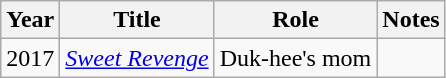<table class="wikitable sortable">
<tr>
<th>Year</th>
<th>Title</th>
<th>Role</th>
<th class="unsortable">Notes</th>
</tr>
<tr>
<td>2017</td>
<td><em><a href='#'>Sweet Revenge</a></em></td>
<td>Duk-hee's mom</td>
<td></td>
</tr>
</table>
